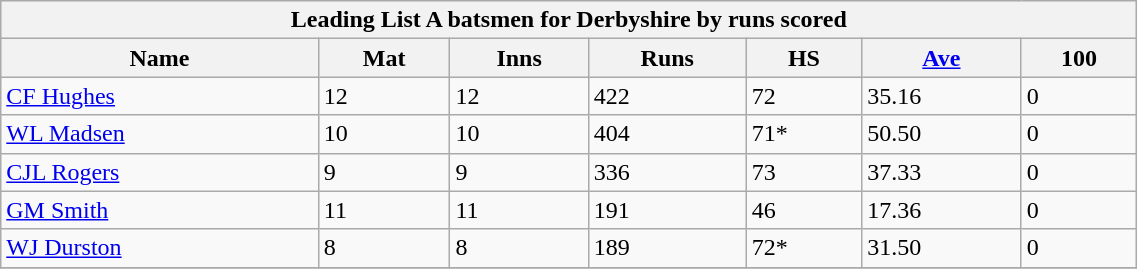<table class="wikitable" width="60%">
<tr bgcolor="#efefef">
<th colspan=7>Leading List A batsmen for Derbyshire by runs scored</th>
</tr>
<tr bgcolor="#efefef">
<th>Name</th>
<th>Mat</th>
<th>Inns</th>
<th>Runs</th>
<th>HS</th>
<th><a href='#'>Ave</a></th>
<th>100</th>
</tr>
<tr>
<td><a href='#'>CF Hughes</a></td>
<td>12</td>
<td>12</td>
<td>422</td>
<td>72</td>
<td>35.16</td>
<td>0</td>
</tr>
<tr>
<td><a href='#'>WL Madsen</a></td>
<td>10</td>
<td>10</td>
<td>404</td>
<td>71*</td>
<td>50.50</td>
<td>0</td>
</tr>
<tr>
<td><a href='#'>CJL Rogers</a></td>
<td>9</td>
<td>9</td>
<td>336</td>
<td>73</td>
<td>37.33</td>
<td>0</td>
</tr>
<tr>
<td><a href='#'>GM Smith</a></td>
<td>11</td>
<td>11</td>
<td>191</td>
<td>46</td>
<td>17.36</td>
<td>0</td>
</tr>
<tr>
<td><a href='#'>WJ Durston</a></td>
<td>8</td>
<td>8</td>
<td>189</td>
<td>72*</td>
<td>31.50</td>
<td>0</td>
</tr>
<tr>
</tr>
</table>
